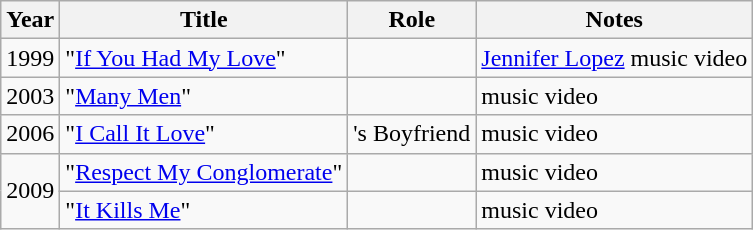<table class="wikitable">
<tr>
<th>Year</th>
<th>Title</th>
<th>Role</th>
<th class="unsortable">Notes</th>
</tr>
<tr>
<td>1999</td>
<td>"<a href='#'>If You Had My Love</a>"</td>
<td></td>
<td><a href='#'>Jennifer Lopez</a> music video</td>
</tr>
<tr>
<td>2003</td>
<td>"<a href='#'>Many Men</a>"</td>
<td></td>
<td> music video</td>
</tr>
<tr>
<td>2006</td>
<td>"<a href='#'>I Call It Love</a>"</td>
<td>'s Boyfriend</td>
<td> music video</td>
</tr>
<tr>
<td rowspan="2">2009</td>
<td>"<a href='#'>Respect My Conglomerate</a>"</td>
<td></td>
<td> music video</td>
</tr>
<tr>
<td>"<a href='#'>It Kills Me</a>"</td>
<td></td>
<td> music video</td>
</tr>
</table>
